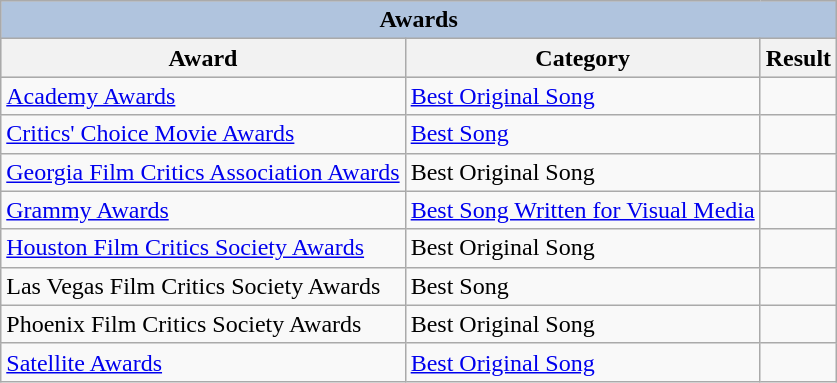<table class="wikitable">
<tr style="background:#ccc; text-align:center;">
<th colspan="4" style="background: LightSteelBlue;">Awards</th>
</tr>
<tr style="background:#ccc; text-align:center;">
<th>Award</th>
<th>Category</th>
<th>Result</th>
</tr>
<tr>
<td><a href='#'>Academy Awards</a></td>
<td><a href='#'>Best Original Song</a></td>
<td></td>
</tr>
<tr>
<td><a href='#'>Critics' Choice Movie Awards</a></td>
<td><a href='#'>Best Song</a></td>
<td></td>
</tr>
<tr>
<td><a href='#'>Georgia Film Critics Association Awards</a></td>
<td>Best Original Song</td>
<td></td>
</tr>
<tr>
<td><a href='#'>Grammy Awards</a></td>
<td><a href='#'>Best Song Written for Visual Media</a></td>
<td></td>
</tr>
<tr>
<td><a href='#'>Houston Film Critics Society Awards</a></td>
<td>Best Original Song</td>
<td></td>
</tr>
<tr>
<td>Las Vegas Film Critics Society Awards</td>
<td>Best Song</td>
<td></td>
</tr>
<tr>
<td>Phoenix Film Critics Society Awards</td>
<td>Best Original Song</td>
<td></td>
</tr>
<tr>
<td><a href='#'>Satellite Awards</a></td>
<td><a href='#'>Best Original Song</a></td>
<td></td>
</tr>
</table>
